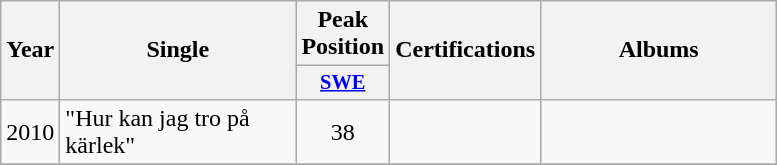<table class="wikitable">
<tr>
<th rowspan="2" width=10>Year</th>
<th rowspan="2" style="width:150px;">Single</th>
<th colspan="1">Peak Position</th>
<th rowspan="2" style="width:80px;">Certifications</th>
<th rowspan="2" style="width:150px;">Albums</th>
</tr>
<tr>
<th style="width:3em;font-size:85%"><a href='#'>SWE</a><br></th>
</tr>
<tr>
<td>2010</td>
<td>"Hur kan jag tro på kärlek"</td>
<td style="text-align:center;">38</td>
<td style="text-align:center;"></td>
<td style="text-align:center;"></td>
</tr>
<tr>
</tr>
</table>
